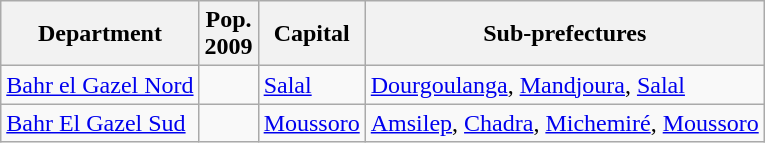<table class="wikitable">
<tr>
<th>Department</th>
<th>Pop.<br>2009</th>
<th>Capital</th>
<th>Sub-prefectures</th>
</tr>
<tr>
<td><a href='#'>Bahr el Gazel Nord</a></td>
<td align="right"></td>
<td><a href='#'>Salal</a></td>
<td><a href='#'>Dourgoulanga</a>, <a href='#'>Mandjoura</a>, <a href='#'>Salal</a></td>
</tr>
<tr>
<td><a href='#'>Bahr El Gazel Sud</a></td>
<td align="right"></td>
<td><a href='#'>Moussoro</a></td>
<td><a href='#'>Amsilep</a>, <a href='#'>Chadra</a>, <a href='#'>Michemiré</a>, <a href='#'>Moussoro</a></td>
</tr>
</table>
